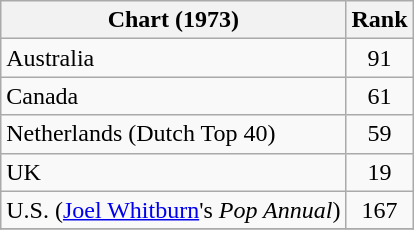<table class="wikitable sortable">
<tr>
<th>Chart (1973)</th>
<th style="text-align:center;">Rank</th>
</tr>
<tr>
<td>Australia </td>
<td style="text-align:center;">91</td>
</tr>
<tr>
<td>Canada </td>
<td style="text-align:center;">61</td>
</tr>
<tr>
<td>Netherlands (Dutch Top 40)</td>
<td style="text-align:center;">59</td>
</tr>
<tr>
<td>UK </td>
<td style="text-align:center;">19</td>
</tr>
<tr>
<td>U.S. (<a href='#'>Joel Whitburn</a>'s <em>Pop Annual</em>)</td>
<td style="text-align:center;">167</td>
</tr>
<tr>
</tr>
</table>
